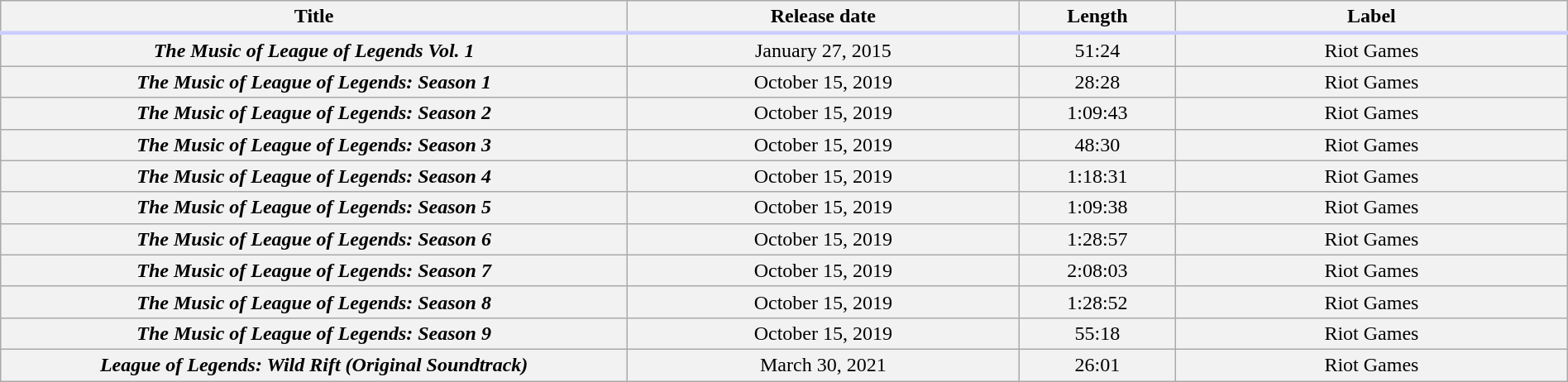<table class="wikitable plainrowheaders" style="width:100%; text-align:center; background-color:#f2f2f2;">
<tr style="border-bottom: solid #ccf 3px">
<th scope="col" style="width:40%">Title</th>
<th scope="col" style="width:25%">Release date</th>
<th scope="col" style="width:10%">Length</th>
<th scope="col" style="width:25%">Label</th>
</tr>
<tr>
<th scope="row" style="text-align:center"><em>The Music of League of Legends Vol. 1</em></th>
<td>January 27, 2015</td>
<td>51:24</td>
<td>Riot Games</td>
</tr>
<tr>
<th scope="row" style="text-align:center"><em>The Music of League of Legends: Season 1</em></th>
<td>October 15, 2019</td>
<td>28:28</td>
<td>Riot Games</td>
</tr>
<tr>
<th scope="row" style="text-align:center"><em>The Music of League of Legends: Season 2</em></th>
<td>October 15, 2019</td>
<td>1:09:43</td>
<td>Riot Games</td>
</tr>
<tr>
<th scope="row" style="text-align:center"><em>The Music of League of Legends: Season 3</em></th>
<td>October 15, 2019</td>
<td>48:30</td>
<td>Riot Games</td>
</tr>
<tr>
<th scope="row" style="text-align:center"><em>The Music of League of Legends: Season 4</em></th>
<td>October 15, 2019</td>
<td>1:18:31</td>
<td>Riot Games</td>
</tr>
<tr>
<th scope="row" style="text-align:center"><em>The Music of League of Legends: Season 5</em></th>
<td>October 15, 2019</td>
<td>1:09:38</td>
<td>Riot Games</td>
</tr>
<tr>
<th scope="row" style="text-align:center"><em>The Music of League of Legends: Season 6</em></th>
<td>October 15, 2019</td>
<td>1:28:57</td>
<td>Riot Games</td>
</tr>
<tr>
<th scope="row" style="text-align:center"><em>The Music of League of Legends: Season 7</em></th>
<td>October 15, 2019</td>
<td>2:08:03</td>
<td>Riot Games</td>
</tr>
<tr>
<th scope="row" style="text-align:center"><em>The Music of League of Legends: Season 8</em></th>
<td>October 15, 2019</td>
<td>1:28:52</td>
<td>Riot Games</td>
</tr>
<tr>
<th scope="row" style="text-align:center"><em>The Music of League of Legends: Season 9</em></th>
<td>October 15, 2019</td>
<td>55:18</td>
<td>Riot Games</td>
</tr>
<tr>
<th scope="row" style="text-align:center"><em>League of Legends: Wild Rift (Original Soundtrack)</em></th>
<td>March 30, 2021</td>
<td>26:01</td>
<td>Riot Games</td>
</tr>
</table>
